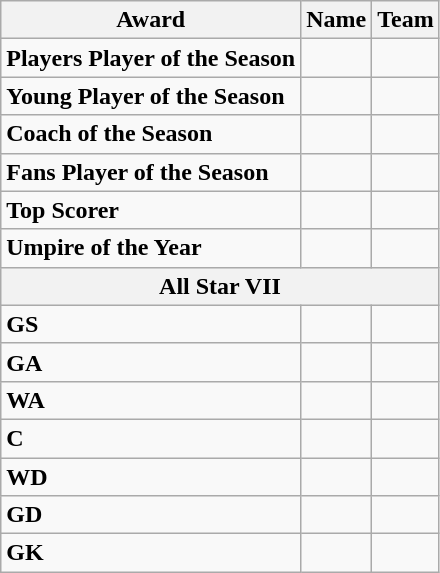<table class="wikitable">
<tr>
<th>Award</th>
<th>Name</th>
<th>Team</th>
</tr>
<tr>
<td><strong>Players Player of the Season</strong></td>
<td></td>
<td></td>
</tr>
<tr>
<td><strong>Young Player of the Season</strong></td>
<td></td>
<td></td>
</tr>
<tr>
<td><strong>Coach of the Season</strong></td>
<td></td>
<td></td>
</tr>
<tr>
<td><strong>Fans Player of the Season</strong></td>
<td></td>
<td></td>
</tr>
<tr>
<td><strong>Top Scorer</strong></td>
<td></td>
<td></td>
</tr>
<tr>
<td><strong>Umpire of the Year</strong></td>
<td></td>
<td></td>
</tr>
<tr>
<th colspan="3">All Star VII</th>
</tr>
<tr>
<td><strong>GS</strong></td>
<td></td>
<td></td>
</tr>
<tr>
<td><strong>GA</strong></td>
<td></td>
<td></td>
</tr>
<tr>
<td><strong>WA</strong></td>
<td></td>
<td></td>
</tr>
<tr>
<td><strong>C</strong></td>
<td></td>
<td></td>
</tr>
<tr>
<td><strong>WD</strong></td>
<td></td>
<td></td>
</tr>
<tr>
<td><strong>GD</strong></td>
<td></td>
<td></td>
</tr>
<tr>
<td><strong>GK</strong></td>
<td></td>
<td></td>
</tr>
</table>
